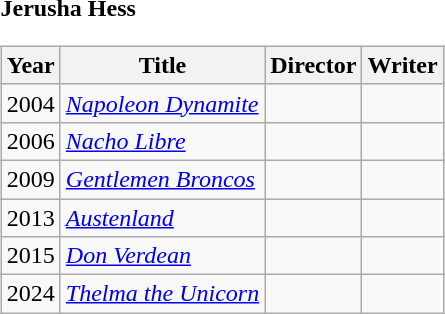<table style="width:100%;">
<tr>
<td style="width:40%;"><br><strong>Jerusha Hess</strong><table class="wikitable">
<tr>
<th>Year</th>
<th>Title</th>
<th>Director</th>
<th>Writer</th>
</tr>
<tr>
<td>2004</td>
<td><em><a href='#'>Napoleon Dynamite</a></em></td>
<td></td>
<td></td>
</tr>
<tr>
<td>2006</td>
<td><em><a href='#'>Nacho Libre</a></em></td>
<td></td>
<td></td>
</tr>
<tr>
<td>2009</td>
<td><em><a href='#'>Gentlemen Broncos</a></em></td>
<td></td>
<td></td>
</tr>
<tr>
<td>2013</td>
<td><em><a href='#'>Austenland</a></em></td>
<td></td>
<td></td>
</tr>
<tr>
<td>2015</td>
<td><em><a href='#'>Don Verdean</a></em></td>
<td></td>
<td></td>
</tr>
<tr>
<td>2024</td>
<td><em><a href='#'>Thelma the Unicorn</a></em></td>
<td></td>
<td></td>
</tr>
</table>
</td>
</tr>
</table>
